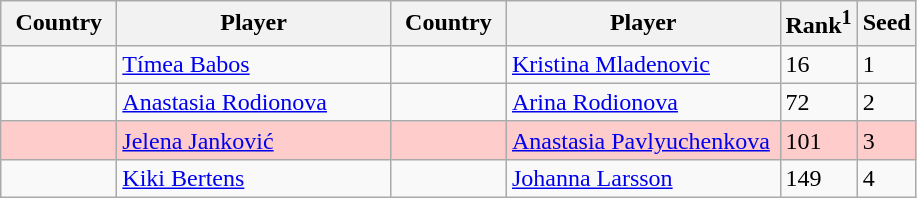<table class="sortable wikitable">
<tr>
<th width="70">Country</th>
<th width="175">Player</th>
<th width="70">Country</th>
<th width="175">Player</th>
<th>Rank<sup>1</sup></th>
<th>Seed</th>
</tr>
<tr>
<td></td>
<td><a href='#'>Tímea Babos</a></td>
<td></td>
<td><a href='#'>Kristina Mladenovic</a></td>
<td>16</td>
<td>1</td>
</tr>
<tr>
<td></td>
<td><a href='#'>Anastasia Rodionova</a></td>
<td></td>
<td><a href='#'>Arina Rodionova</a></td>
<td>72</td>
<td>2</td>
</tr>
<tr style="background:#fcc;">
<td></td>
<td><a href='#'>Jelena Janković</a></td>
<td></td>
<td><a href='#'>Anastasia Pavlyuchenkova</a></td>
<td>101</td>
<td>3</td>
</tr>
<tr>
<td></td>
<td><a href='#'>Kiki Bertens</a></td>
<td></td>
<td><a href='#'>Johanna Larsson</a></td>
<td>149</td>
<td>4</td>
</tr>
</table>
